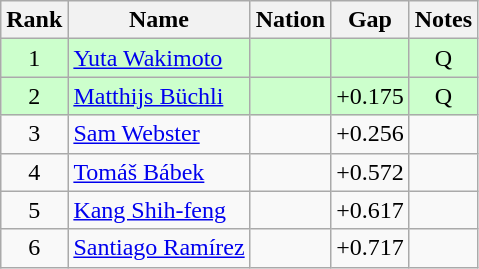<table class="wikitable sortable" style="text-align:center">
<tr>
<th>Rank</th>
<th>Name</th>
<th>Nation</th>
<th>Gap</th>
<th>Notes</th>
</tr>
<tr bgcolor=ccffcc>
<td>1</td>
<td align=left><a href='#'>Yuta Wakimoto</a></td>
<td align=left></td>
<td></td>
<td>Q</td>
</tr>
<tr bgcolor=ccffcc>
<td>2</td>
<td align=left><a href='#'>Matthijs Büchli</a></td>
<td align=left></td>
<td>+0.175</td>
<td>Q</td>
</tr>
<tr>
<td>3</td>
<td align=left><a href='#'>Sam Webster</a></td>
<td align=left></td>
<td>+0.256</td>
<td></td>
</tr>
<tr>
<td>4</td>
<td align=left><a href='#'>Tomáš Bábek</a></td>
<td align=left></td>
<td>+0.572</td>
<td></td>
</tr>
<tr>
<td>5</td>
<td align=left><a href='#'>Kang Shih-feng</a></td>
<td align=left></td>
<td>+0.617</td>
<td></td>
</tr>
<tr>
<td>6</td>
<td align=left><a href='#'>Santiago Ramírez</a></td>
<td align=left></td>
<td>+0.717</td>
<td></td>
</tr>
</table>
